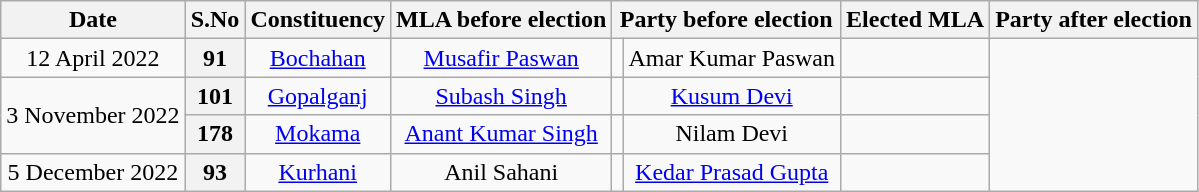<table class="wikitable sortable" style="text-align:center;">
<tr>
<th>Date</th>
<th>S.No</th>
<th>Constituency</th>
<th>MLA before election</th>
<th colspan="2">Party before election</th>
<th>Elected MLA</th>
<th colspan="2">Party after election</th>
</tr>
<tr>
<td>12 April 2022</td>
<th>91</th>
<td><a href='#'>Bochahan</a></td>
<td><a href='#'>Musafir Paswan</a></td>
<td></td>
<td>Amar Kumar Paswan</td>
<td></td>
</tr>
<tr>
<td rowspan="2">3 November 2022</td>
<th>101</th>
<td><a href='#'>Gopalganj</a></td>
<td><a href='#'>Subash Singh</a></td>
<td></td>
<td><a href='#'>Kusum Devi</a></td>
<td></td>
</tr>
<tr>
<th>178</th>
<td><a href='#'>Mokama</a></td>
<td><a href='#'>Anant Kumar Singh</a></td>
<td></td>
<td>Nilam Devi</td>
<td></td>
</tr>
<tr>
<td>5 December 2022</td>
<th>93</th>
<td><a href='#'>Kurhani</a></td>
<td>Anil Sahani</td>
<td></td>
<td><a href='#'>Kedar Prasad Gupta</a></td>
<td></td>
</tr>
</table>
